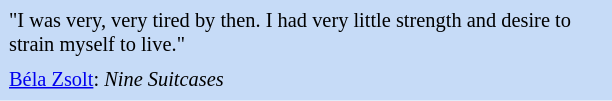<table class="toccolours" style="float: right; margin-left: 1em; margin-right: 0em; font-size: 85%; background:#c6dbf7; color:black; width:30em; max-width: 40%;" cellspacing="5">
<tr>
<td style="text-align: left;">"I was very, very tired by then. I had very little strength and desire to strain myself to live."</td>
</tr>
<tr>
<td style="text-align: left;"><a href='#'>Béla Zsolt</a>: <em>Nine Suitcases</em></td>
</tr>
</table>
